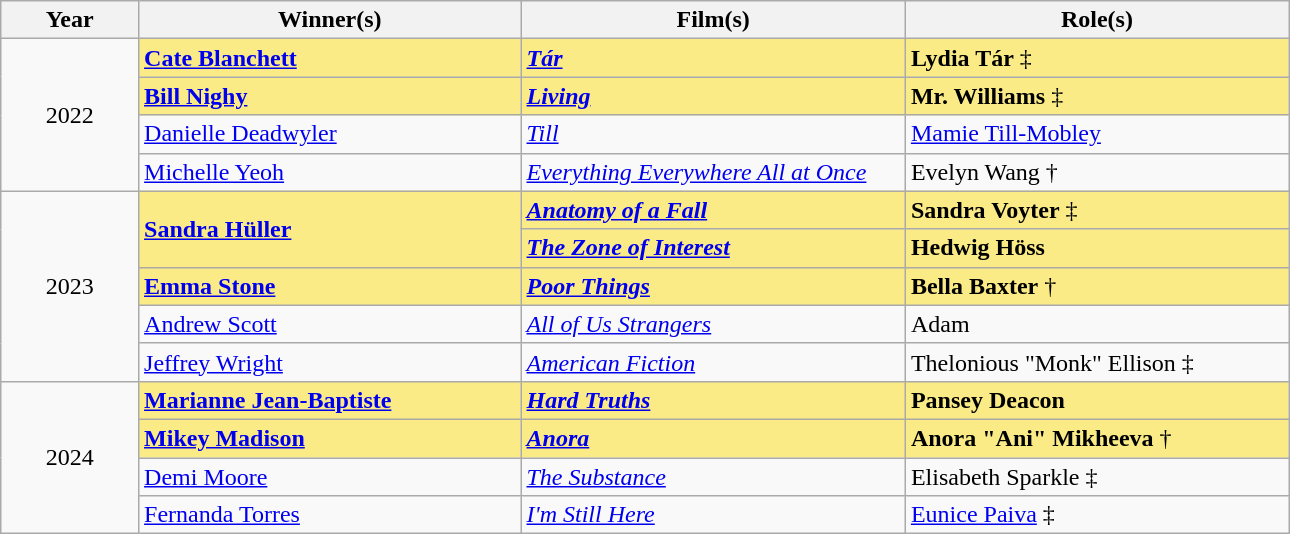<table class="wikitable" width="68%" cellpadding="5">
<tr>
<th width="100"><strong>Year</strong></th>
<th width="300"><strong>Winner(s)</strong></th>
<th width="300"><strong>Film(s)</strong></th>
<th width="300"><strong>Role(s)</strong></th>
</tr>
<tr>
<td rowspan="4" style="text-align:center;">2022<br></td>
<td style="background:#FAEB86;"><strong><a href='#'>Cate Blanchett</a></strong></td>
<td style="background:#FAEB86;"><strong><em><a href='#'>Tár</a></em></strong></td>
<td style="background:#FAEB86;"><strong>Lydia Tár</strong> ‡</td>
</tr>
<tr>
<td style="background:#FAEB86;"><strong><a href='#'>Bill Nighy</a></strong></td>
<td style="background:#FAEB86;"><strong><em><a href='#'>Living</a></em></strong></td>
<td style="background:#FAEB86;"><strong>Mr. Williams</strong> ‡</td>
</tr>
<tr>
<td><a href='#'>Danielle Deadwyler</a></td>
<td><em><a href='#'>Till</a></em></td>
<td><a href='#'>Mamie Till-Mobley</a></td>
</tr>
<tr>
<td><a href='#'>Michelle Yeoh</a></td>
<td><em><a href='#'>Everything Everywhere All at Once</a></em></td>
<td>Evelyn Wang †</td>
</tr>
<tr>
<td rowspan="5" style="text-align:center;">2023<br></td>
<td rowspan="2" style="background:#FAEB86;"><strong><a href='#'>Sandra Hüller</a></strong></td>
<td style="background:#FAEB86;"><strong><em><a href='#'>Anatomy of a Fall</a></em></strong></td>
<td style="background:#FAEB86;"><strong>Sandra Voyter</strong> ‡</td>
</tr>
<tr>
<td style="background:#FAEB86;"><strong><em><a href='#'>The Zone of Interest</a></em></strong></td>
<td style="background:#FAEB86;"><strong>Hedwig Höss</strong></td>
</tr>
<tr>
<td style="background:#FAEB86;"><strong><a href='#'>Emma Stone</a></strong></td>
<td style="background:#FAEB86;"><strong><em><a href='#'>Poor Things</a></em></strong></td>
<td style="background:#FAEB86;"><strong>Bella Baxter</strong> †</td>
</tr>
<tr>
<td><a href='#'>Andrew Scott</a></td>
<td><em><a href='#'>All of Us Strangers</a></em></td>
<td>Adam</td>
</tr>
<tr>
<td><a href='#'>Jeffrey Wright</a></td>
<td><em><a href='#'>American Fiction</a></em></td>
<td>Thelonious "Monk" Ellison ‡</td>
</tr>
<tr>
<td rowspan="4" style="text-align:center;">2024<br></td>
<td style="background:#FAEB86;"><strong><a href='#'>Marianne Jean-Baptiste</a></strong></td>
<td style="background:#FAEB86;"><strong><em><a href='#'>Hard Truths</a></em></strong></td>
<td style="background:#FAEB86;"><strong>Pansey Deacon</strong></td>
</tr>
<tr>
<td style="background:#FAEB86;"><strong><a href='#'>Mikey Madison</a></strong></td>
<td style="background:#FAEB86;"><strong><em><a href='#'>Anora</a></em></strong></td>
<td style="background:#FAEB86;"><strong>Anora "Ani" Mikheeva</strong> †</td>
</tr>
<tr>
<td><a href='#'>Demi Moore</a></td>
<td><em><a href='#'>The Substance</a></em></td>
<td>Elisabeth Sparkle ‡</td>
</tr>
<tr>
<td><a href='#'>Fernanda Torres</a></td>
<td><em><a href='#'>I'm Still Here</a></em></td>
<td><a href='#'>Eunice Paiva</a> ‡</td>
</tr>
</table>
